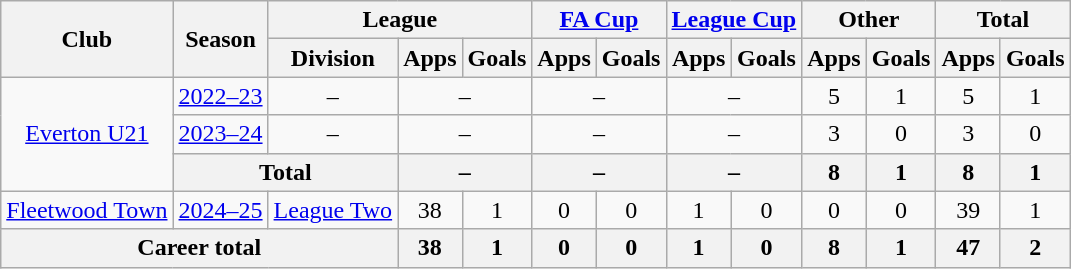<table class="wikitable" style="text-align: center">
<tr>
<th rowspan="2">Club</th>
<th rowspan="2">Season</th>
<th colspan="3">League</th>
<th colspan="2"><a href='#'>FA Cup</a></th>
<th colspan="2"><a href='#'>League Cup</a></th>
<th colspan="2">Other</th>
<th colspan="2">Total</th>
</tr>
<tr>
<th>Division</th>
<th>Apps</th>
<th>Goals</th>
<th>Apps</th>
<th>Goals</th>
<th>Apps</th>
<th>Goals</th>
<th>Apps</th>
<th>Goals</th>
<th>Apps</th>
<th>Goals</th>
</tr>
<tr>
<td rowspan="3"><a href='#'>Everton U21</a></td>
<td><a href='#'>2022–23</a></td>
<td>–</td>
<td colspan="2">–</td>
<td colspan="2">–</td>
<td colspan="2">–</td>
<td>5</td>
<td>1</td>
<td>5</td>
<td>1</td>
</tr>
<tr>
<td><a href='#'>2023–24</a></td>
<td>–</td>
<td colspan="2">–</td>
<td colspan="2">–</td>
<td colspan="2">–</td>
<td>3</td>
<td>0</td>
<td>3</td>
<td>0</td>
</tr>
<tr>
<th colspan="2">Total</th>
<th colspan="2">–</th>
<th colspan="2">–</th>
<th colspan="2">–</th>
<th>8</th>
<th>1</th>
<th>8</th>
<th>1</th>
</tr>
<tr>
<td><a href='#'>Fleetwood Town</a></td>
<td><a href='#'>2024–25</a></td>
<td><a href='#'>League Two</a></td>
<td>38</td>
<td>1</td>
<td>0</td>
<td>0</td>
<td>1</td>
<td>0</td>
<td>0</td>
<td>0</td>
<td>39</td>
<td>1</td>
</tr>
<tr>
<th colspan="3">Career total</th>
<th>38</th>
<th>1</th>
<th>0</th>
<th>0</th>
<th>1</th>
<th>0</th>
<th>8</th>
<th>1</th>
<th>47</th>
<th>2</th>
</tr>
</table>
